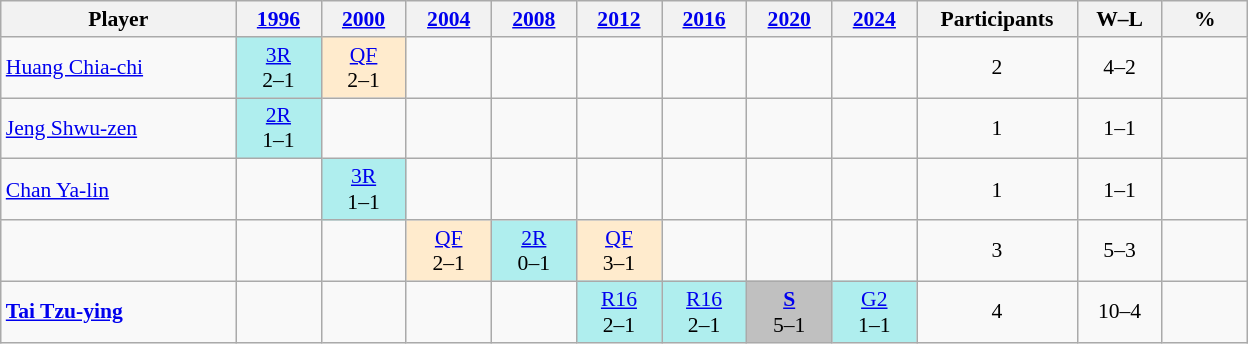<table class="wikitable" style="font-size:90%; text-align:center">
<tr>
<th width="150">Player</th>
<th width="50"><a href='#'>1996</a><br></th>
<th width="50"><a href='#'>2000</a><br></th>
<th width="50"><a href='#'>2004</a><br></th>
<th width="50"><a href='#'>2008</a><br></th>
<th width="50"><a href='#'>2012</a><br></th>
<th width="50"><a href='#'>2016</a><br></th>
<th width="50"><a href='#'>2020</a><br></th>
<th width="50"><a href='#'>2024</a><br></th>
<th width="100">Participants</th>
<th width="50">W–L</th>
<th width="50">%</th>
</tr>
<tr>
<td align="left"><a href='#'>Huang Chia-chi</a></td>
<td bgcolor="#AFEEEE"><a href='#'>3R</a><br>2–1</td>
<td bgcolor="#FFEBCD"><a href='#'>QF</a><br>2–1</td>
<td></td>
<td></td>
<td></td>
<td></td>
<td></td>
<td></td>
<td>2</td>
<td>4–2</td>
<td align="right"></td>
</tr>
<tr>
<td align="left"><a href='#'>Jeng Shwu-zen</a></td>
<td bgcolor="#AFEEEE"><a href='#'>2R</a><br>1–1</td>
<td></td>
<td></td>
<td></td>
<td></td>
<td></td>
<td></td>
<td></td>
<td>1</td>
<td>1–1</td>
<td align="right"></td>
</tr>
<tr>
<td align="left"><a href='#'>Chan Ya-lin</a></td>
<td></td>
<td bgcolor="#AFEEEE"><a href='#'>3R</a><br>1–1</td>
<td></td>
<td></td>
<td></td>
<td></td>
<td></td>
<td></td>
<td>1</td>
<td>1–1</td>
<td align="right"></td>
</tr>
<tr>
<td align="left"></td>
<td></td>
<td></td>
<td bgcolor="#FFEBCD"><a href='#'>QF</a><br>2–1</td>
<td bgcolor="#AFEEEE"><a href='#'>2R</a><br>0–1</td>
<td bgcolor="#FFEBCD"><a href='#'>QF</a><br>3–1</td>
<td></td>
<td></td>
<td></td>
<td>3</td>
<td>5–3</td>
<td align="right"></td>
</tr>
<tr>
<td align="left"><strong><a href='#'>Tai Tzu-ying</a></strong></td>
<td></td>
<td></td>
<td></td>
<td></td>
<td bgcolor="#AFEEEE"><a href='#'>R16</a><br>2–1</td>
<td bgcolor="#AFEEEE"><a href='#'>R16</a><br>2–1</td>
<td bgcolor="#C0C0C0"><a href='#'><strong>S</strong></a><br>5–1</td>
<td bgcolor="#AFEEEE"><a href='#'>G2</a><br>1–1</td>
<td>4</td>
<td>10–4</td>
<td align="right"></td>
</tr>
</table>
